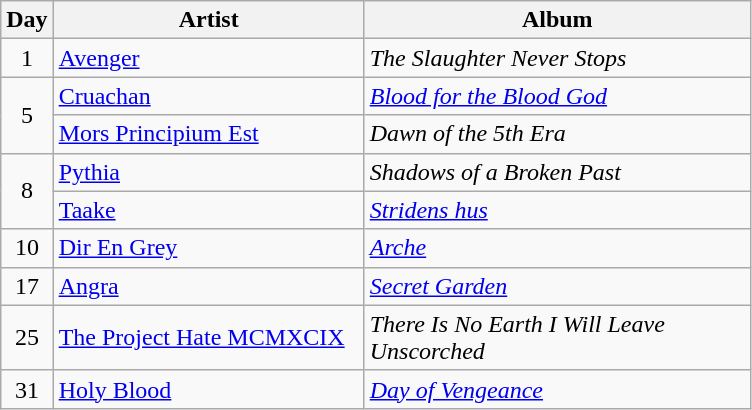<table class="wikitable">
<tr>
<th style="width:20px;">Day</th>
<th style="width:200px;">Artist</th>
<th style="width:250px;">Album</th>
</tr>
<tr>
<td style="text-align:center;">1</td>
<td><a href='#'>Avenger</a></td>
<td><em>The Slaughter Never Stops</em></td>
</tr>
<tr>
<td style="text-align:center;" rowspan="2">5</td>
<td><a href='#'>Cruachan</a></td>
<td><em><a href='#'>Blood for the Blood God</a></em></td>
</tr>
<tr>
<td><a href='#'>Mors Principium Est</a></td>
<td><em>Dawn of the 5th Era</em></td>
</tr>
<tr>
<td style="text-align:center;" rowspan="2">8</td>
<td><a href='#'>Pythia</a></td>
<td><em>Shadows of a Broken Past</em></td>
</tr>
<tr>
<td><a href='#'>Taake</a></td>
<td><em><a href='#'>Stridens hus</a></em></td>
</tr>
<tr>
<td style="text-align:center;">10</td>
<td><a href='#'>Dir En Grey</a></td>
<td><em><a href='#'>Arche</a></em></td>
</tr>
<tr>
<td style="text-align:center;">17</td>
<td><a href='#'>Angra</a></td>
<td><em><a href='#'>Secret Garden</a></em></td>
</tr>
<tr>
<td style="text-align:center;">25</td>
<td><a href='#'>The Project Hate MCMXCIX</a></td>
<td><em>There Is No Earth I Will Leave Unscorched</em></td>
</tr>
<tr>
<td style="text-align:center;">31</td>
<td><a href='#'>Holy Blood</a></td>
<td><em><a href='#'>Day of Vengeance</a></em></td>
</tr>
</table>
